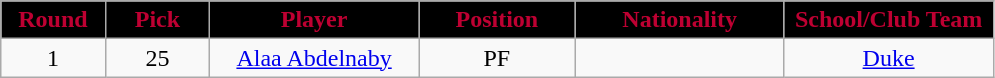<table class="wikitable sortable sortable">
<tr>
<th style="background:#000000;color:#BE0032" width="10%">Round</th>
<th style="background:#000000;color:#BE0032" width="10%">Pick</th>
<th style="background:#000000;color:#BE0032" width="20%">Player</th>
<th style="background:#000000;color:#BE0032" width="15%">Position</th>
<th style="background:#000000;color:#BE0032" width="20%">Nationality</th>
<th style="background:#000000;color:#BE0032" width="20%">School/Club Team</th>
</tr>
<tr style="text-align: center">
<td>1</td>
<td>25</td>
<td><a href='#'>Alaa Abdelnaby</a></td>
<td>PF</td>
<td></td>
<td><a href='#'>Duke</a></td>
</tr>
</table>
